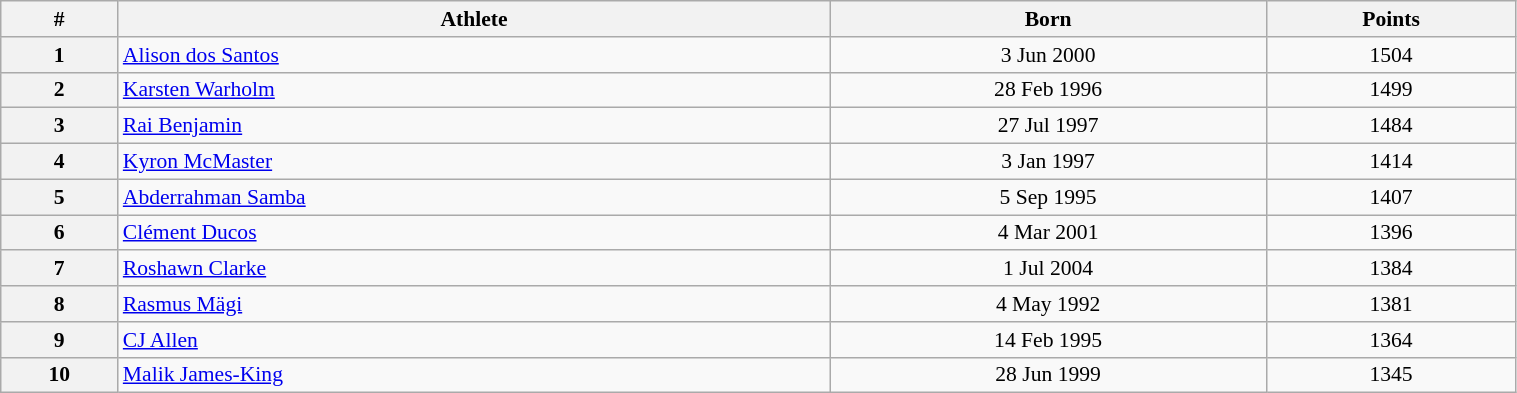<table class="wikitable" width=80% style="font-size:90%; text-align:center;">
<tr>
<th>#</th>
<th>Athlete</th>
<th>Born</th>
<th>Points</th>
</tr>
<tr>
<th>1</th>
<td align=left> <a href='#'>Alison dos Santos</a></td>
<td>3 Jun 2000</td>
<td>1504</td>
</tr>
<tr>
<th>2</th>
<td align=left> <a href='#'>Karsten Warholm</a></td>
<td>28 Feb 1996</td>
<td>1499</td>
</tr>
<tr>
<th>3</th>
<td align=left> <a href='#'>Rai Benjamin</a></td>
<td>27 Jul 1997</td>
<td>1484</td>
</tr>
<tr>
<th>4</th>
<td align=left> <a href='#'>Kyron McMaster</a></td>
<td>3 Jan 1997</td>
<td>1414</td>
</tr>
<tr>
<th>5</th>
<td align=left> <a href='#'>Abderrahman Samba</a></td>
<td>5 Sep 1995</td>
<td>1407</td>
</tr>
<tr>
<th>6</th>
<td align=left> <a href='#'>Clément Ducos</a></td>
<td>4 Mar 2001</td>
<td>1396</td>
</tr>
<tr>
<th>7</th>
<td align=left> <a href='#'>Roshawn Clarke</a></td>
<td>1 Jul 2004</td>
<td>1384</td>
</tr>
<tr>
<th>8</th>
<td align=left> <a href='#'>Rasmus Mägi</a></td>
<td>4 May 1992</td>
<td>1381</td>
</tr>
<tr>
<th>9</th>
<td align=left> <a href='#'>CJ Allen</a></td>
<td>14 Feb 1995</td>
<td>1364</td>
</tr>
<tr>
<th>10</th>
<td align=left> <a href='#'>Malik James-King</a></td>
<td>28 Jun 1999</td>
<td>1345</td>
</tr>
</table>
